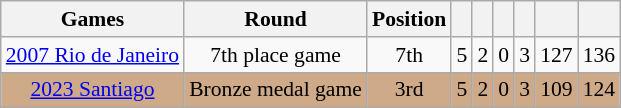<table class="wikitable" style="text-align:center; font-size:90%;">
<tr>
<th>Games</th>
<th>Round</th>
<th>Position</th>
<th></th>
<th></th>
<th></th>
<th></th>
<th></th>
<th></th>
</tr>
<tr>
<td> <a href='#'>2007 Rio de Janeiro</a></td>
<td>7th place game</td>
<td>7th</td>
<td>5</td>
<td>2</td>
<td>0</td>
<td>3</td>
<td>127</td>
<td>136</td>
</tr>
<tr style="background:#cfaa88;">
<td> <a href='#'>2023 Santiago</a></td>
<td>Bronze medal game</td>
<td>3rd</td>
<td>5</td>
<td>2</td>
<td>0</td>
<td>3</td>
<td>109</td>
<td>124</td>
</tr>
</table>
